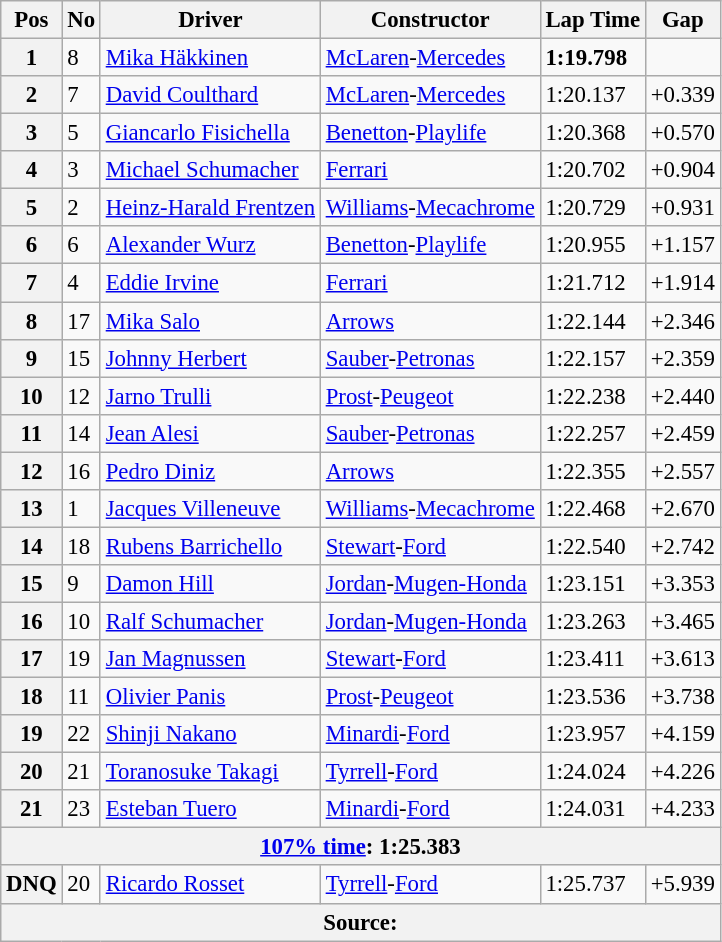<table class="wikitable sortable" style="font-size: 95%;">
<tr>
<th>Pos</th>
<th>No</th>
<th>Driver</th>
<th>Constructor</th>
<th>Lap Time</th>
<th>Gap</th>
</tr>
<tr>
<th>1</th>
<td>8</td>
<td> <a href='#'>Mika Häkkinen</a></td>
<td><a href='#'>McLaren</a>-<a href='#'>Mercedes</a></td>
<td><strong>1:19.798</strong></td>
<td></td>
</tr>
<tr>
<th>2</th>
<td>7</td>
<td> <a href='#'>David Coulthard</a></td>
<td><a href='#'>McLaren</a>-<a href='#'>Mercedes</a></td>
<td>1:20.137</td>
<td>+0.339</td>
</tr>
<tr>
<th>3</th>
<td>5</td>
<td> <a href='#'>Giancarlo Fisichella</a></td>
<td><a href='#'>Benetton</a>-<a href='#'>Playlife</a></td>
<td>1:20.368</td>
<td>+0.570</td>
</tr>
<tr>
<th>4</th>
<td>3</td>
<td> <a href='#'>Michael Schumacher</a></td>
<td><a href='#'>Ferrari</a></td>
<td>1:20.702</td>
<td>+0.904</td>
</tr>
<tr>
<th>5</th>
<td>2</td>
<td> <a href='#'>Heinz-Harald Frentzen</a></td>
<td><a href='#'>Williams</a>-<a href='#'>Mecachrome</a></td>
<td>1:20.729</td>
<td>+0.931</td>
</tr>
<tr>
<th>6</th>
<td>6</td>
<td> <a href='#'>Alexander Wurz</a></td>
<td><a href='#'>Benetton</a>-<a href='#'>Playlife</a></td>
<td>1:20.955</td>
<td>+1.157</td>
</tr>
<tr>
<th>7</th>
<td>4</td>
<td> <a href='#'>Eddie Irvine</a></td>
<td><a href='#'>Ferrari</a></td>
<td>1:21.712</td>
<td>+1.914</td>
</tr>
<tr>
<th>8</th>
<td>17</td>
<td> <a href='#'>Mika Salo</a></td>
<td><a href='#'>Arrows</a></td>
<td>1:22.144</td>
<td>+2.346</td>
</tr>
<tr>
<th>9</th>
<td>15</td>
<td> <a href='#'>Johnny Herbert</a></td>
<td><a href='#'>Sauber</a>-<a href='#'>Petronas</a></td>
<td>1:22.157</td>
<td>+2.359</td>
</tr>
<tr>
<th>10</th>
<td>12</td>
<td> <a href='#'>Jarno Trulli</a></td>
<td><a href='#'>Prost</a>-<a href='#'>Peugeot</a></td>
<td>1:22.238</td>
<td>+2.440</td>
</tr>
<tr>
<th>11</th>
<td>14</td>
<td> <a href='#'>Jean Alesi</a></td>
<td><a href='#'>Sauber</a>-<a href='#'>Petronas</a></td>
<td>1:22.257</td>
<td>+2.459</td>
</tr>
<tr>
<th>12</th>
<td>16</td>
<td> <a href='#'>Pedro Diniz</a></td>
<td><a href='#'>Arrows</a></td>
<td>1:22.355</td>
<td>+2.557</td>
</tr>
<tr>
<th>13</th>
<td>1</td>
<td> <a href='#'>Jacques Villeneuve</a></td>
<td><a href='#'>Williams</a>-<a href='#'>Mecachrome</a></td>
<td>1:22.468</td>
<td>+2.670</td>
</tr>
<tr>
<th>14</th>
<td>18</td>
<td> <a href='#'>Rubens Barrichello</a></td>
<td><a href='#'>Stewart</a>-<a href='#'>Ford</a></td>
<td>1:22.540</td>
<td>+2.742</td>
</tr>
<tr>
<th>15</th>
<td>9</td>
<td> <a href='#'>Damon Hill</a></td>
<td><a href='#'>Jordan</a>-<a href='#'>Mugen-Honda</a></td>
<td>1:23.151</td>
<td>+3.353</td>
</tr>
<tr>
<th>16</th>
<td>10</td>
<td> <a href='#'>Ralf Schumacher</a></td>
<td><a href='#'>Jordan</a>-<a href='#'>Mugen-Honda</a></td>
<td>1:23.263</td>
<td>+3.465</td>
</tr>
<tr>
<th>17</th>
<td>19</td>
<td> <a href='#'>Jan Magnussen</a></td>
<td><a href='#'>Stewart</a>-<a href='#'>Ford</a></td>
<td>1:23.411</td>
<td>+3.613</td>
</tr>
<tr>
<th>18</th>
<td>11</td>
<td> <a href='#'>Olivier Panis</a></td>
<td><a href='#'>Prost</a>-<a href='#'>Peugeot</a></td>
<td>1:23.536</td>
<td>+3.738</td>
</tr>
<tr>
<th>19</th>
<td>22</td>
<td> <a href='#'>Shinji Nakano</a></td>
<td><a href='#'>Minardi</a>-<a href='#'>Ford</a></td>
<td>1:23.957</td>
<td>+4.159</td>
</tr>
<tr>
<th>20</th>
<td>21</td>
<td> <a href='#'>Toranosuke Takagi</a></td>
<td><a href='#'>Tyrrell</a>-<a href='#'>Ford</a></td>
<td>1:24.024</td>
<td>+4.226</td>
</tr>
<tr>
<th>21</th>
<td>23</td>
<td> <a href='#'>Esteban Tuero</a></td>
<td><a href='#'>Minardi</a>-<a href='#'>Ford</a></td>
<td>1:24.031</td>
<td>+4.233</td>
</tr>
<tr>
<th colspan="6"><a href='#'>107% time</a>: 1:25.383</th>
</tr>
<tr>
<th>DNQ</th>
<td>20</td>
<td> <a href='#'>Ricardo Rosset</a></td>
<td><a href='#'>Tyrrell</a>-<a href='#'>Ford</a></td>
<td>1:25.737</td>
<td>+5.939</td>
</tr>
<tr>
<th colspan="6">Source:</th>
</tr>
</table>
